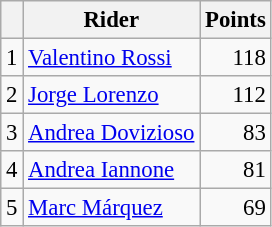<table class="wikitable" style="font-size: 95%;">
<tr>
<th></th>
<th>Rider</th>
<th>Points</th>
</tr>
<tr>
<td align=center>1</td>
<td> <a href='#'>Valentino Rossi</a></td>
<td align=right>118</td>
</tr>
<tr>
<td align=center>2</td>
<td> <a href='#'>Jorge Lorenzo</a></td>
<td align=right>112</td>
</tr>
<tr>
<td align=center>3</td>
<td> <a href='#'>Andrea Dovizioso</a></td>
<td align=right>83</td>
</tr>
<tr>
<td align=center>4</td>
<td> <a href='#'>Andrea Iannone</a></td>
<td align=right>81</td>
</tr>
<tr>
<td align=center>5</td>
<td> <a href='#'>Marc Márquez</a></td>
<td align=right>69</td>
</tr>
</table>
